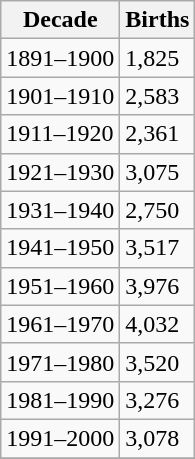<table class="wikitable floatright sortable">
<tr>
<th>Decade</th>
<th>Births</th>
</tr>
<tr>
<td>1891–1900</td>
<td>1,825</td>
</tr>
<tr>
<td>1901–1910</td>
<td>2,583</td>
</tr>
<tr>
<td>1911–1920</td>
<td>2,361</td>
</tr>
<tr>
<td>1921–1930</td>
<td>3,075</td>
</tr>
<tr>
<td>1931–1940</td>
<td>2,750</td>
</tr>
<tr>
<td>1941–1950</td>
<td>3,517</td>
</tr>
<tr>
<td>1951–1960</td>
<td>3,976</td>
</tr>
<tr>
<td>1961–1970</td>
<td>4,032</td>
</tr>
<tr>
<td>1971–1980</td>
<td>3,520</td>
</tr>
<tr>
<td>1981–1990</td>
<td>3,276</td>
</tr>
<tr>
<td>1991–2000</td>
<td>3,078</td>
</tr>
<tr>
</tr>
</table>
